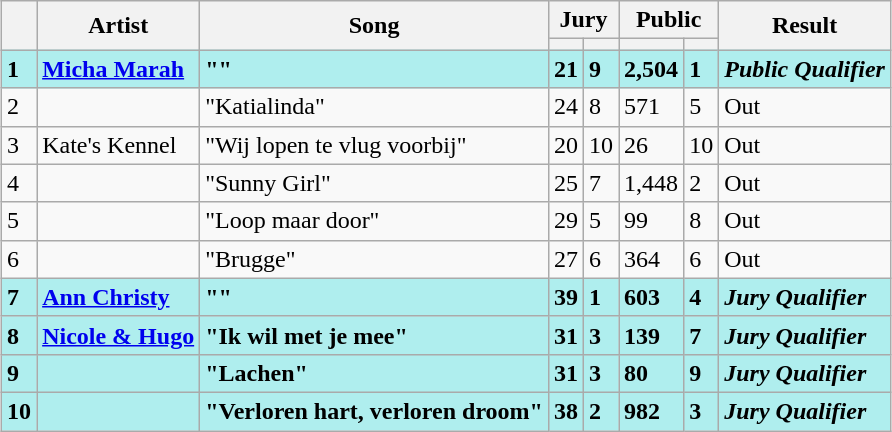<table class="sortable wikitable" style="margin: 1em auto 1em auto">
<tr>
<th rowspan="2"></th>
<th rowspan="2">Artist</th>
<th rowspan="2">Song</th>
<th colspan="2">Jury</th>
<th colspan="2">Public</th>
<th rowspan="2">Result</th>
</tr>
<tr>
<th><small></small></th>
<th><small></small></th>
<th><small></small></th>
<th><small></small></th>
</tr>
<tr style="font-weight:bold; background:paleturquoise;">
<td>1</td>
<td><a href='#'>Micha Marah</a></td>
<td>""</td>
<td>21</td>
<td>9</td>
<td>2,504</td>
<td>1</td>
<td><em>Public Qualifier</em></td>
</tr>
<tr>
<td>2</td>
<td></td>
<td>"Katialinda"</td>
<td>24</td>
<td>8</td>
<td>571</td>
<td>5</td>
<td>Out</td>
</tr>
<tr>
<td>3</td>
<td>Kate's Kennel</td>
<td>"Wij lopen te vlug voorbij"</td>
<td>20</td>
<td>10</td>
<td>26</td>
<td>10</td>
<td>Out</td>
</tr>
<tr>
<td>4</td>
<td></td>
<td>"Sunny Girl"</td>
<td>25</td>
<td>7</td>
<td>1,448</td>
<td>2</td>
<td>Out</td>
</tr>
<tr>
<td>5</td>
<td></td>
<td>"Loop maar door"</td>
<td>29</td>
<td>5</td>
<td>99</td>
<td>8</td>
<td>Out</td>
</tr>
<tr>
<td>6</td>
<td></td>
<td>"Brugge"</td>
<td>27</td>
<td>6</td>
<td>364</td>
<td>6</td>
<td>Out</td>
</tr>
<tr style="font-weight:bold; background:paleturquoise;">
<td>7</td>
<td><a href='#'>Ann Christy</a></td>
<td>""</td>
<td>39</td>
<td>1</td>
<td>603</td>
<td>4</td>
<td><em>Jury Qualifier</em></td>
</tr>
<tr style="font-weight:bold; background:paleturquoise;">
<td>8</td>
<td><a href='#'>Nicole & Hugo</a></td>
<td>"Ik wil met je mee"</td>
<td>31</td>
<td>3</td>
<td>139</td>
<td>7</td>
<td><em>Jury Qualifier</em></td>
</tr>
<tr style="font-weight:bold; background:paleturquoise;">
<td>9</td>
<td></td>
<td>"Lachen"</td>
<td>31</td>
<td>3</td>
<td>80</td>
<td>9</td>
<td><em>Jury Qualifier</em></td>
</tr>
<tr style="font-weight:bold; background:paleturquoise;">
<td>10</td>
<td></td>
<td>"Verloren hart, verloren droom"</td>
<td>38</td>
<td>2</td>
<td>982</td>
<td>3</td>
<td><em>Jury Qualifier</em></td>
</tr>
</table>
